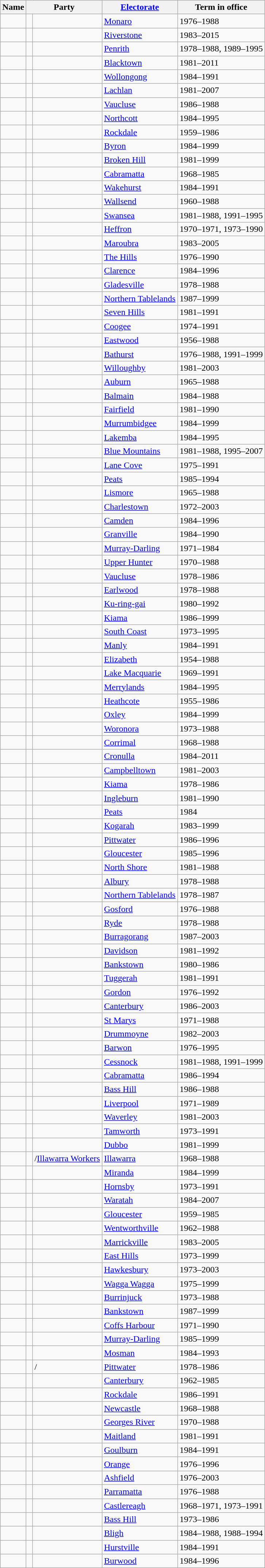<table class="wikitable sortable">
<tr>
<th>Name</th>
<th colspan=2>Party</th>
<th><a href='#'>Electorate</a></th>
<th>Term in office</th>
</tr>
<tr>
<td></td>
<td> </td>
<td></td>
<td><a href='#'>Monaro</a></td>
<td>1976–1988</td>
</tr>
<tr>
<td></td>
<td> </td>
<td></td>
<td><a href='#'>Riverstone</a></td>
<td>1983–2015</td>
</tr>
<tr>
<td></td>
<td> </td>
<td></td>
<td><a href='#'>Penrith</a></td>
<td>1978–1988, 1989–1995</td>
</tr>
<tr>
<td></td>
<td> </td>
<td></td>
<td><a href='#'>Blacktown</a></td>
<td>1981–2011</td>
</tr>
<tr>
<td></td>
<td> </td>
<td></td>
<td><a href='#'>Wollongong</a></td>
<td>1984–1991</td>
</tr>
<tr>
<td></td>
<td> </td>
<td></td>
<td><a href='#'>Lachlan</a></td>
<td>1981–2007</td>
</tr>
<tr>
<td></td>
<td> </td>
<td></td>
<td><a href='#'>Vaucluse</a></td>
<td>1986–1988</td>
</tr>
<tr>
<td></td>
<td> </td>
<td></td>
<td><a href='#'>Northcott</a></td>
<td>1984–1995</td>
</tr>
<tr>
<td></td>
<td> </td>
<td></td>
<td><a href='#'>Rockdale</a></td>
<td>1959–1986</td>
</tr>
<tr>
<td></td>
<td> </td>
<td></td>
<td><a href='#'>Byron</a></td>
<td>1984–1999</td>
</tr>
<tr>
<td></td>
<td> </td>
<td></td>
<td><a href='#'>Broken Hill</a></td>
<td>1981–1999</td>
</tr>
<tr>
<td></td>
<td> </td>
<td></td>
<td><a href='#'>Cabramatta</a></td>
<td>1968–1985</td>
</tr>
<tr>
<td></td>
<td> </td>
<td></td>
<td><a href='#'>Wakehurst</a></td>
<td>1984–1991</td>
</tr>
<tr>
<td></td>
<td> </td>
<td></td>
<td><a href='#'>Wallsend</a></td>
<td>1960–1988</td>
</tr>
<tr>
<td></td>
<td> </td>
<td></td>
<td><a href='#'>Swansea</a></td>
<td>1981–1988, 1991–1995</td>
</tr>
<tr>
<td></td>
<td> </td>
<td></td>
<td><a href='#'>Heffron</a></td>
<td>1970–1971, 1973–1990</td>
</tr>
<tr>
<td></td>
<td> </td>
<td></td>
<td><a href='#'>Maroubra</a></td>
<td>1983–2005</td>
</tr>
<tr>
<td></td>
<td> </td>
<td></td>
<td><a href='#'>The Hills</a></td>
<td>1976–1990</td>
</tr>
<tr>
<td></td>
<td> </td>
<td></td>
<td><a href='#'>Clarence</a></td>
<td>1984–1996</td>
</tr>
<tr>
<td></td>
<td> </td>
<td></td>
<td><a href='#'>Gladesville</a></td>
<td>1978–1988</td>
</tr>
<tr>
<td></td>
<td> </td>
<td></td>
<td><a href='#'>Northern Tablelands</a></td>
<td>1987–1999</td>
</tr>
<tr>
<td></td>
<td> </td>
<td></td>
<td><a href='#'>Seven Hills</a></td>
<td>1981–1991</td>
</tr>
<tr>
<td></td>
<td> </td>
<td></td>
<td><a href='#'>Coogee</a></td>
<td>1974–1991</td>
</tr>
<tr>
<td></td>
<td> </td>
<td></td>
<td><a href='#'>Eastwood</a></td>
<td>1956–1988</td>
</tr>
<tr>
<td></td>
<td> </td>
<td></td>
<td><a href='#'>Bathurst</a></td>
<td>1976–1988, 1991–1999</td>
</tr>
<tr>
<td></td>
<td> </td>
<td></td>
<td><a href='#'>Willoughby</a></td>
<td>1981–2003</td>
</tr>
<tr>
<td></td>
<td> </td>
<td></td>
<td><a href='#'>Auburn</a></td>
<td>1965–1988</td>
</tr>
<tr>
<td></td>
<td> </td>
<td></td>
<td><a href='#'>Balmain</a></td>
<td>1984–1988</td>
</tr>
<tr>
<td></td>
<td> </td>
<td></td>
<td><a href='#'>Fairfield</a></td>
<td>1981–1990</td>
</tr>
<tr>
<td></td>
<td> </td>
<td></td>
<td><a href='#'>Murrumbidgee</a></td>
<td>1984–1999</td>
</tr>
<tr>
<td></td>
<td> </td>
<td></td>
<td><a href='#'>Lakemba</a></td>
<td>1984–1995</td>
</tr>
<tr>
<td></td>
<td> </td>
<td></td>
<td><a href='#'>Blue Mountains</a></td>
<td>1981–1988, 1995–2007</td>
</tr>
<tr>
<td></td>
<td> </td>
<td></td>
<td><a href='#'>Lane Cove</a></td>
<td>1975–1991</td>
</tr>
<tr>
<td></td>
<td> </td>
<td></td>
<td><a href='#'>Peats</a></td>
<td>1985–1994</td>
</tr>
<tr>
<td></td>
<td> </td>
<td></td>
<td><a href='#'>Lismore</a></td>
<td>1965–1988</td>
</tr>
<tr>
<td></td>
<td> </td>
<td></td>
<td><a href='#'>Charlestown</a></td>
<td>1972–2003</td>
</tr>
<tr>
<td></td>
<td> </td>
<td></td>
<td><a href='#'>Camden</a></td>
<td>1984–1996</td>
</tr>
<tr>
<td></td>
<td> </td>
<td></td>
<td><a href='#'>Granville</a></td>
<td>1984–1990</td>
</tr>
<tr>
<td></td>
<td> </td>
<td></td>
<td><a href='#'>Murray-Darling</a></td>
<td>1971–1984</td>
</tr>
<tr>
<td></td>
<td> </td>
<td></td>
<td><a href='#'>Upper Hunter</a></td>
<td>1970–1988</td>
</tr>
<tr>
<td></td>
<td> </td>
<td></td>
<td><a href='#'>Vaucluse</a></td>
<td>1978–1986</td>
</tr>
<tr>
<td></td>
<td> </td>
<td></td>
<td><a href='#'>Earlwood</a></td>
<td>1978–1988</td>
</tr>
<tr>
<td></td>
<td> </td>
<td></td>
<td><a href='#'>Ku-ring-gai</a></td>
<td>1980–1992</td>
</tr>
<tr>
<td></td>
<td> </td>
<td></td>
<td><a href='#'>Kiama</a></td>
<td>1986–1999</td>
</tr>
<tr>
<td></td>
<td> </td>
<td></td>
<td><a href='#'>South Coast</a></td>
<td>1973–1995</td>
</tr>
<tr>
<td></td>
<td> </td>
<td></td>
<td><a href='#'>Manly</a></td>
<td>1984–1991</td>
</tr>
<tr>
<td></td>
<td> </td>
<td></td>
<td><a href='#'>Elizabeth</a></td>
<td>1954–1988</td>
</tr>
<tr>
<td></td>
<td> </td>
<td></td>
<td><a href='#'>Lake Macquarie</a></td>
<td>1969–1991</td>
</tr>
<tr>
<td></td>
<td> </td>
<td></td>
<td><a href='#'>Merrylands</a></td>
<td>1984–1995</td>
</tr>
<tr>
<td></td>
<td> </td>
<td></td>
<td><a href='#'>Heathcote</a></td>
<td>1955–1986</td>
</tr>
<tr>
<td></td>
<td> </td>
<td></td>
<td><a href='#'>Oxley</a></td>
<td>1984–1999</td>
</tr>
<tr>
<td></td>
<td> </td>
<td></td>
<td><a href='#'>Woronora</a></td>
<td>1973–1988</td>
</tr>
<tr>
<td></td>
<td> </td>
<td></td>
<td><a href='#'>Corrimal</a></td>
<td>1968–1988</td>
</tr>
<tr>
<td></td>
<td> </td>
<td></td>
<td><a href='#'>Cronulla</a></td>
<td>1984–2011</td>
</tr>
<tr>
<td></td>
<td> </td>
<td></td>
<td><a href='#'>Campbelltown</a></td>
<td>1981–2003</td>
</tr>
<tr>
<td></td>
<td> </td>
<td></td>
<td><a href='#'>Kiama</a></td>
<td>1978–1986</td>
</tr>
<tr>
<td></td>
<td> </td>
<td></td>
<td><a href='#'>Ingleburn</a></td>
<td>1981–1990</td>
</tr>
<tr>
<td></td>
<td> </td>
<td></td>
<td><a href='#'>Peats</a></td>
<td>1984</td>
</tr>
<tr>
<td></td>
<td> </td>
<td></td>
<td><a href='#'>Kogarah</a></td>
<td>1983–1999</td>
</tr>
<tr>
<td></td>
<td> </td>
<td></td>
<td><a href='#'>Pittwater</a></td>
<td>1986–1996</td>
</tr>
<tr>
<td></td>
<td> </td>
<td></td>
<td><a href='#'>Gloucester</a></td>
<td>1985–1996</td>
</tr>
<tr>
<td></td>
<td> </td>
<td></td>
<td><a href='#'>North Shore</a></td>
<td>1981–1988</td>
</tr>
<tr>
<td></td>
<td> </td>
<td></td>
<td><a href='#'>Albury</a></td>
<td>1978–1988</td>
</tr>
<tr>
<td></td>
<td> </td>
<td></td>
<td><a href='#'>Northern Tablelands</a></td>
<td>1978–1987</td>
</tr>
<tr>
<td></td>
<td> </td>
<td></td>
<td><a href='#'>Gosford</a></td>
<td>1976–1988</td>
</tr>
<tr>
<td></td>
<td> </td>
<td></td>
<td><a href='#'>Ryde</a></td>
<td>1978–1988</td>
</tr>
<tr>
<td></td>
<td> </td>
<td></td>
<td><a href='#'>Burragorang</a></td>
<td>1987–2003</td>
</tr>
<tr>
<td></td>
<td> </td>
<td></td>
<td><a href='#'>Davidson</a></td>
<td>1981–1992</td>
</tr>
<tr>
<td></td>
<td> </td>
<td></td>
<td><a href='#'>Bankstown</a></td>
<td>1980–1986</td>
</tr>
<tr>
<td></td>
<td> </td>
<td></td>
<td><a href='#'>Tuggerah</a></td>
<td>1981–1991</td>
</tr>
<tr>
<td></td>
<td> </td>
<td></td>
<td><a href='#'>Gordon</a></td>
<td>1976–1992</td>
</tr>
<tr>
<td></td>
<td> </td>
<td></td>
<td><a href='#'>Canterbury</a></td>
<td>1986–2003</td>
</tr>
<tr>
<td></td>
<td> </td>
<td></td>
<td><a href='#'>St Marys</a></td>
<td>1971–1988</td>
</tr>
<tr>
<td></td>
<td> </td>
<td></td>
<td><a href='#'>Drummoyne</a></td>
<td>1982–2003</td>
</tr>
<tr>
<td></td>
<td> </td>
<td></td>
<td><a href='#'>Barwon</a></td>
<td>1976–1995</td>
</tr>
<tr>
<td></td>
<td> </td>
<td></td>
<td><a href='#'>Cessnock</a></td>
<td>1981–1988, 1991–1999</td>
</tr>
<tr>
<td></td>
<td> </td>
<td></td>
<td><a href='#'>Cabramatta</a></td>
<td>1986–1994</td>
</tr>
<tr>
<td></td>
<td> </td>
<td></td>
<td><a href='#'>Bass Hill</a></td>
<td>1986–1988</td>
</tr>
<tr>
<td></td>
<td> </td>
<td></td>
<td><a href='#'>Liverpool</a></td>
<td>1971–1989</td>
</tr>
<tr>
<td></td>
<td> </td>
<td></td>
<td><a href='#'>Waverley</a></td>
<td>1981–2003</td>
</tr>
<tr>
<td></td>
<td> </td>
<td></td>
<td><a href='#'>Tamworth</a></td>
<td>1973–1991</td>
</tr>
<tr>
<td></td>
<td> </td>
<td></td>
<td><a href='#'>Dubbo</a></td>
<td>1981–1999</td>
</tr>
<tr>
<td></td>
<td> </td>
<td>/<a href='#'>Illawarra Workers</a></td>
<td><a href='#'>Illawarra</a></td>
<td>1968–1988</td>
</tr>
<tr>
<td></td>
<td> </td>
<td></td>
<td><a href='#'>Miranda</a></td>
<td>1984–1999</td>
</tr>
<tr>
<td></td>
<td> </td>
<td></td>
<td><a href='#'>Hornsby</a></td>
<td>1973–1991</td>
</tr>
<tr>
<td></td>
<td> </td>
<td></td>
<td><a href='#'>Waratah</a></td>
<td>1984–2007</td>
</tr>
<tr>
<td></td>
<td> </td>
<td></td>
<td><a href='#'>Gloucester</a></td>
<td>1959–1985</td>
</tr>
<tr>
<td></td>
<td> </td>
<td></td>
<td><a href='#'>Wentworthville</a></td>
<td>1962–1988</td>
</tr>
<tr>
<td></td>
<td> </td>
<td></td>
<td><a href='#'>Marrickville</a></td>
<td>1983–2005</td>
</tr>
<tr>
<td></td>
<td> </td>
<td></td>
<td><a href='#'>East Hills</a></td>
<td>1973–1999</td>
</tr>
<tr>
<td></td>
<td> </td>
<td></td>
<td><a href='#'>Hawkesbury</a></td>
<td>1973–2003</td>
</tr>
<tr>
<td></td>
<td> </td>
<td></td>
<td><a href='#'>Wagga Wagga</a></td>
<td>1975–1999</td>
</tr>
<tr>
<td></td>
<td> </td>
<td></td>
<td><a href='#'>Burrinjuck</a></td>
<td>1973–1988</td>
</tr>
<tr>
<td></td>
<td> </td>
<td></td>
<td><a href='#'>Bankstown</a></td>
<td>1987–1999</td>
</tr>
<tr>
<td></td>
<td> </td>
<td></td>
<td><a href='#'>Coffs Harbour</a></td>
<td>1971–1990</td>
</tr>
<tr>
<td></td>
<td> </td>
<td></td>
<td><a href='#'>Murray-Darling</a></td>
<td>1985–1999</td>
</tr>
<tr>
<td></td>
<td> </td>
<td></td>
<td><a href='#'>Mosman</a></td>
<td>1984–1993</td>
</tr>
<tr>
<td></td>
<td> </td>
<td>/</td>
<td><a href='#'>Pittwater</a></td>
<td>1978–1986</td>
</tr>
<tr>
<td></td>
<td> </td>
<td></td>
<td><a href='#'>Canterbury</a></td>
<td>1962–1985</td>
</tr>
<tr>
<td></td>
<td> </td>
<td></td>
<td><a href='#'>Rockdale</a></td>
<td>1986–1991</td>
</tr>
<tr>
<td></td>
<td> </td>
<td></td>
<td><a href='#'>Newcastle</a></td>
<td>1968–1988</td>
</tr>
<tr>
<td></td>
<td> </td>
<td></td>
<td><a href='#'>Georges River</a></td>
<td>1970–1988</td>
</tr>
<tr>
<td></td>
<td> </td>
<td></td>
<td><a href='#'>Maitland</a></td>
<td>1981–1991</td>
</tr>
<tr>
<td></td>
<td> </td>
<td></td>
<td><a href='#'>Goulburn</a></td>
<td>1984–1991</td>
</tr>
<tr>
<td></td>
<td> </td>
<td></td>
<td><a href='#'>Orange</a></td>
<td>1976–1996</td>
</tr>
<tr>
<td></td>
<td> </td>
<td></td>
<td><a href='#'>Ashfield</a></td>
<td>1976–2003</td>
</tr>
<tr>
<td></td>
<td> </td>
<td></td>
<td><a href='#'>Parramatta</a></td>
<td>1976–1988</td>
</tr>
<tr>
<td></td>
<td> </td>
<td></td>
<td><a href='#'>Castlereagh</a></td>
<td>1968–1971, 1973–1991</td>
</tr>
<tr>
<td></td>
<td> </td>
<td></td>
<td><a href='#'>Bass Hill</a></td>
<td>1973–1986</td>
</tr>
<tr>
<td></td>
<td> </td>
<td></td>
<td><a href='#'>Bligh</a></td>
<td>1984–1988, 1988–1994</td>
</tr>
<tr>
<td></td>
<td> </td>
<td></td>
<td><a href='#'>Hurstville</a></td>
<td>1984–1991</td>
</tr>
<tr>
<td></td>
<td> </td>
<td></td>
<td><a href='#'>Burwood</a></td>
<td>1984–1996</td>
</tr>
</table>
